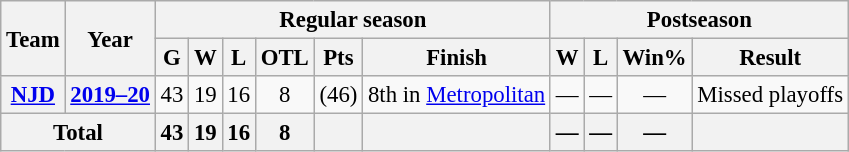<table class="wikitable" style="font-size:95%; text-align:center;">
<tr>
<th rowspan="2">Team</th>
<th rowspan="2">Year</th>
<th colspan="6">Regular season</th>
<th colspan="4">Postseason</th>
</tr>
<tr>
<th>G</th>
<th>W</th>
<th>L</th>
<th>OTL</th>
<th>Pts</th>
<th>Finish</th>
<th>W</th>
<th>L</th>
<th>Win%</th>
<th>Result</th>
</tr>
<tr>
<th><a href='#'>NJD</a></th>
<th><a href='#'>2019–20</a></th>
<td>43</td>
<td>19</td>
<td>16</td>
<td>8</td>
<td>(46)</td>
<td>8th in <a href='#'>Metropolitan</a></td>
<td>—</td>
<td>—</td>
<td>—</td>
<td>Missed playoffs</td>
</tr>
<tr>
<th colspan="2">Total</th>
<th>43</th>
<th>19</th>
<th>16</th>
<th>8</th>
<th> </th>
<th> </th>
<th>—</th>
<th>—</th>
<th>—</th>
<th> </th>
</tr>
</table>
